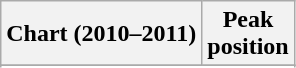<table class="wikitable sortable">
<tr>
<th>Chart (2010–2011)</th>
<th>Peak <br> position</th>
</tr>
<tr>
</tr>
<tr>
</tr>
<tr>
</tr>
<tr>
</tr>
</table>
